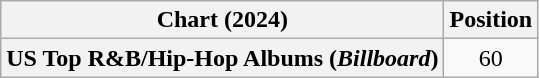<table class="wikitable plainrowheaders" style="text-align:center">
<tr>
<th scope="col">Chart (2024)</th>
<th scope="col">Position</th>
</tr>
<tr>
<th scope="row">US Top R&B/Hip-Hop Albums (<em>Billboard</em>)</th>
<td>60</td>
</tr>
</table>
